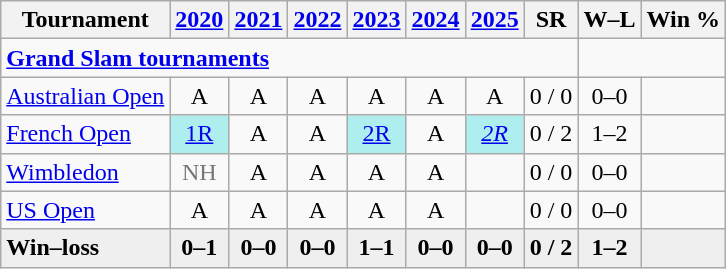<table class=wikitable style=text-align:center>
<tr>
<th>Tournament</th>
<th><a href='#'>2020</a></th>
<th><a href='#'>2021</a></th>
<th><a href='#'>2022</a></th>
<th><a href='#'>2023</a></th>
<th><a href='#'>2024</a></th>
<th><a href='#'>2025</a></th>
<th>SR</th>
<th>W–L</th>
<th>Win %</th>
</tr>
<tr>
<td colspan=8 style="text-align:left"><a href='#'><strong>Grand Slam tournaments</strong></a></td>
</tr>
<tr>
<td align=left><a href='#'>Australian Open</a></td>
<td>A</td>
<td>A</td>
<td>A</td>
<td>A</td>
<td>A</td>
<td>A</td>
<td>0 / 0</td>
<td>0–0</td>
<td></td>
</tr>
<tr>
<td align=left><a href='#'>French Open</a></td>
<td bgcolor=afeeee><a href='#'>1R</a></td>
<td>A</td>
<td>A</td>
<td bgcolor=afeeee><a href='#'>2R</a></td>
<td>A</td>
<td bgcolor=afeeee><a href='#'><em>2R</em></a></td>
<td>0 / 2</td>
<td>1–2</td>
<td></td>
</tr>
<tr>
<td align=left><a href='#'>Wimbledon</a></td>
<td style=color:#767676>NH</td>
<td>A</td>
<td>A</td>
<td>A</td>
<td>A</td>
<td></td>
<td>0 / 0</td>
<td>0–0</td>
<td></td>
</tr>
<tr>
<td align=left><a href='#'>US Open</a></td>
<td>A</td>
<td>A</td>
<td>A</td>
<td>A</td>
<td>A</td>
<td></td>
<td>0 / 0</td>
<td>0–0</td>
<td></td>
</tr>
<tr style=font-weight:bold;background:#efefef>
<td style=text-align:left>Win–loss</td>
<td>0–1</td>
<td>0–0</td>
<td>0–0</td>
<td>1–1</td>
<td>0–0</td>
<td>0–0</td>
<td>0 / 2</td>
<td>1–2</td>
<td></td>
</tr>
</table>
